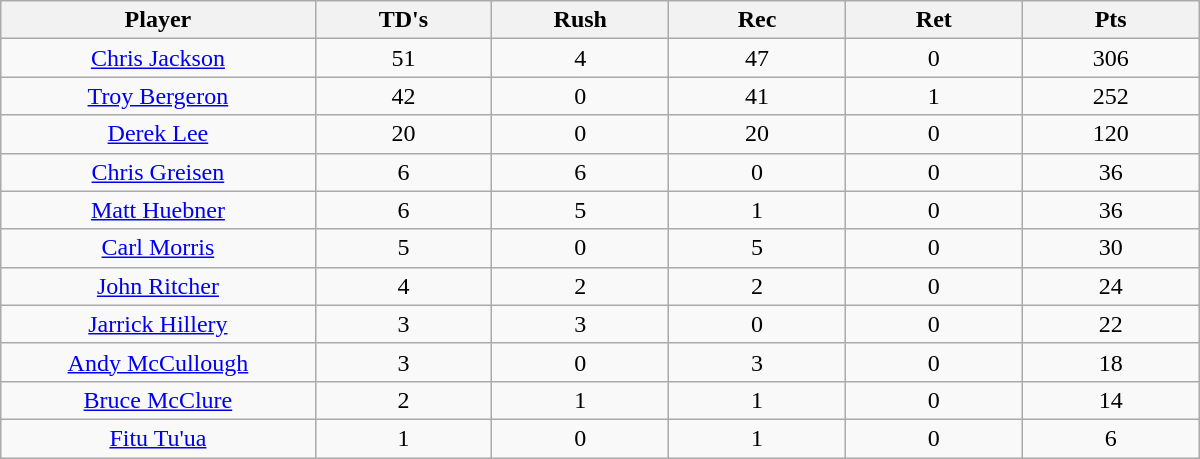<table class="wikitable sortable">
<tr>
<th bgcolor="#DDDDFF" width="16%">Player</th>
<th bgcolor="#DDDDFF" width="9%">TD's</th>
<th bgcolor="#DDDDFF" width="9%">Rush</th>
<th bgcolor="#DDDDFF" width="9%">Rec</th>
<th bgcolor="#DDDDFF" width="9%">Ret</th>
<th bgcolor="#DDDDFF" width="9%">Pts</th>
</tr>
<tr align="center">
<td><a href='#'>Chris Jackson</a></td>
<td>51</td>
<td>4</td>
<td>47</td>
<td>0</td>
<td>306</td>
</tr>
<tr align="center">
<td><a href='#'>Troy Bergeron</a></td>
<td>42</td>
<td>0</td>
<td>41</td>
<td>1</td>
<td>252</td>
</tr>
<tr align="center">
<td><a href='#'>Derek Lee</a></td>
<td>20</td>
<td>0</td>
<td>20</td>
<td>0</td>
<td>120</td>
</tr>
<tr align="center">
<td><a href='#'>Chris Greisen</a></td>
<td>6</td>
<td>6</td>
<td>0</td>
<td>0</td>
<td>36</td>
</tr>
<tr align="center">
<td><a href='#'>Matt Huebner</a></td>
<td>6</td>
<td>5</td>
<td>1</td>
<td>0</td>
<td>36</td>
</tr>
<tr align="center">
<td><a href='#'>Carl Morris</a></td>
<td>5</td>
<td>0</td>
<td>5</td>
<td>0</td>
<td>30</td>
</tr>
<tr align="center">
<td><a href='#'>John Ritcher</a></td>
<td>4</td>
<td>2</td>
<td>2</td>
<td>0</td>
<td>24</td>
</tr>
<tr align="center">
<td><a href='#'>Jarrick Hillery</a></td>
<td>3</td>
<td>3</td>
<td>0</td>
<td>0</td>
<td>22</td>
</tr>
<tr align="center">
<td><a href='#'>Andy McCullough</a></td>
<td>3</td>
<td>0</td>
<td>3</td>
<td>0</td>
<td>18</td>
</tr>
<tr align="center">
<td><a href='#'>Bruce McClure</a></td>
<td>2</td>
<td>1</td>
<td>1</td>
<td>0</td>
<td>14</td>
</tr>
<tr align="center">
<td><a href='#'>Fitu Tu'ua</a></td>
<td>1</td>
<td>0</td>
<td>1</td>
<td>0</td>
<td>6</td>
</tr>
</table>
